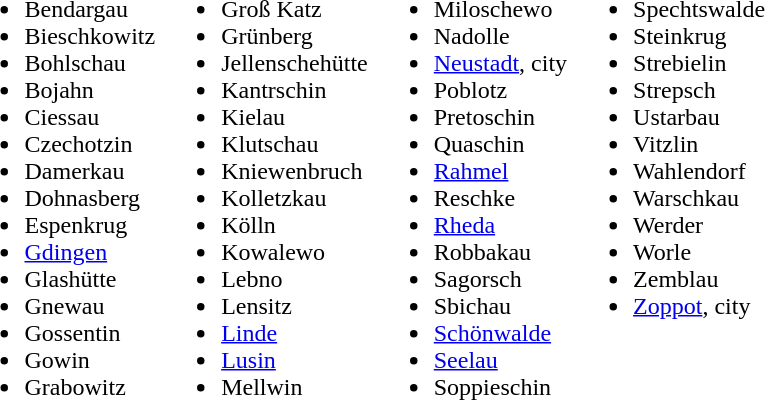<table>
<tr>
<td valign="top"><br><ul><li>Bendargau</li><li>Bieschkowitz</li><li>Bohlschau</li><li>Bojahn</li><li>Ciessau</li><li>Czechotzin</li><li>Damerkau</li><li>Dohnasberg</li><li>Espenkrug</li><li><a href='#'>Gdingen</a></li><li>Glashütte</li><li>Gnewau</li><li>Gossentin</li><li>Gowin</li><li>Grabowitz</li></ul></td>
<td valign="top"><br><ul><li>Groß Katz</li><li>Grünberg</li><li>Jellenschehütte</li><li>Kantrschin</li><li>Kielau</li><li>Klutschau</li><li>Kniewenbruch</li><li>Kolletzkau</li><li>Kölln</li><li>Kowalewo</li><li>Lebno</li><li>Lensitz</li><li><a href='#'>Linde</a></li><li><a href='#'>Lusin</a></li><li>Mellwin</li></ul></td>
<td valign="top"><br><ul><li>Miloschewo</li><li>Nadolle</li><li><a href='#'>Neustadt</a>, city</li><li>Poblotz</li><li>Pretoschin</li><li>Quaschin</li><li><a href='#'>Rahmel</a></li><li>Reschke</li><li><a href='#'>Rheda</a></li><li>Robbakau</li><li>Sagorsch</li><li>Sbichau</li><li><a href='#'>Schönwalde</a></li><li><a href='#'>Seelau</a></li><li>Soppieschin</li></ul></td>
<td valign="top"><br><ul><li>Spechtswalde</li><li>Steinkrug</li><li>Strebielin</li><li>Strepsch</li><li>Ustarbau</li><li>Vitzlin</li><li>Wahlendorf</li><li>Warschkau</li><li>Werder</li><li>Worle</li><li>Zemblau</li><li><a href='#'>Zoppot</a>, city</li></ul></td>
</tr>
</table>
